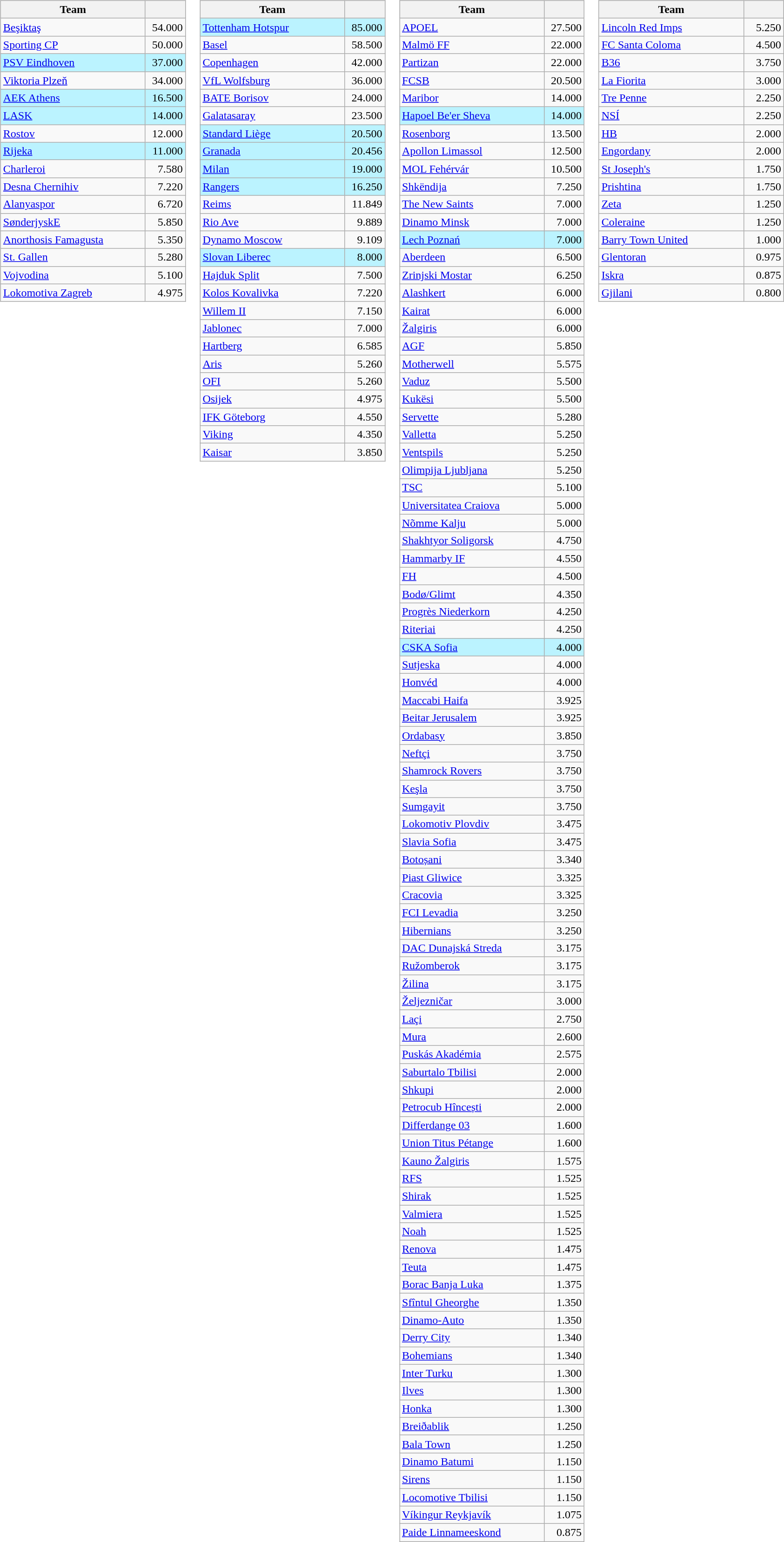<table>
<tr valign=top>
<td><br><table class="wikitable">
<tr>
<th width=200>Team</th>
<th width=50></th>
</tr>
<tr>
<td> <a href='#'>Beşiktaş</a></td>
<td align=right>54.000</td>
</tr>
<tr>
<td> <a href='#'>Sporting CP</a></td>
<td align=right>50.000</td>
</tr>
<tr bgcolor=#BBF3FF>
<td> <a href='#'>PSV Eindhoven</a></td>
<td align=right>37.000</td>
</tr>
<tr>
<td> <a href='#'>Viktoria Plzeň</a></td>
<td align=right>34.000</td>
</tr>
<tr bgcolor=#BBF3FF>
<td> <a href='#'>AEK Athens</a></td>
<td align=right>16.500</td>
</tr>
<tr bgcolor=#BBF3FF>
<td> <a href='#'>LASK</a></td>
<td align=right>14.000</td>
</tr>
<tr>
<td> <a href='#'>Rostov</a></td>
<td align=right>12.000</td>
</tr>
<tr bgcolor=#BBF3FF>
<td> <a href='#'>Rijeka</a></td>
<td align=right>11.000</td>
</tr>
<tr>
<td> <a href='#'>Charleroi</a></td>
<td align=right>7.580</td>
</tr>
<tr>
<td> <a href='#'>Desna Chernihiv</a></td>
<td align=right>7.220</td>
</tr>
<tr>
<td> <a href='#'>Alanyaspor</a></td>
<td align=right>6.720</td>
</tr>
<tr>
<td> <a href='#'>SønderjyskE</a></td>
<td align=right>5.850</td>
</tr>
<tr>
<td> <a href='#'>Anorthosis Famagusta</a></td>
<td align=right>5.350</td>
</tr>
<tr>
<td> <a href='#'>St. Gallen</a></td>
<td align=right>5.280</td>
</tr>
<tr>
<td> <a href='#'>Vojvodina</a></td>
<td align=right>5.100</td>
</tr>
<tr>
<td> <a href='#'>Lokomotiva Zagreb</a></td>
<td align=right>4.975</td>
</tr>
</table>
</td>
<td><br><table class="wikitable">
<tr>
<th width=200>Team</th>
<th width=50></th>
</tr>
<tr bgcolor=#BBF3FF>
<td> <a href='#'>Tottenham Hotspur</a></td>
<td align=right>85.000</td>
</tr>
<tr>
<td> <a href='#'>Basel</a></td>
<td align=right>58.500</td>
</tr>
<tr>
<td> <a href='#'>Copenhagen</a></td>
<td align=right>42.000</td>
</tr>
<tr>
<td> <a href='#'>VfL Wolfsburg</a></td>
<td align=right>36.000</td>
</tr>
<tr>
<td> <a href='#'>BATE Borisov</a></td>
<td align=right>24.000</td>
</tr>
<tr>
<td> <a href='#'>Galatasaray</a></td>
<td align=right>23.500</td>
</tr>
<tr bgcolor=#BBF3FF>
<td> <a href='#'>Standard Liège</a></td>
<td align=right>20.500</td>
</tr>
<tr bgcolor=#BBF3FF>
<td> <a href='#'>Granada</a></td>
<td align=right>20.456</td>
</tr>
<tr bgcolor=#BBF3FF>
<td> <a href='#'>Milan</a></td>
<td align=right>19.000</td>
</tr>
<tr bgcolor=#BBF3FF>
<td> <a href='#'>Rangers</a></td>
<td align=right>16.250</td>
</tr>
<tr>
<td> <a href='#'>Reims</a></td>
<td align=right>11.849</td>
</tr>
<tr>
<td> <a href='#'>Rio Ave</a></td>
<td align=right>9.889</td>
</tr>
<tr>
<td> <a href='#'>Dynamo Moscow</a></td>
<td align=right>9.109</td>
</tr>
<tr bgcolor=#BBF3FF>
<td> <a href='#'>Slovan Liberec</a></td>
<td align=right>8.000</td>
</tr>
<tr>
<td> <a href='#'>Hajduk Split</a></td>
<td align=right>7.500</td>
</tr>
<tr>
<td> <a href='#'>Kolos Kovalivka</a></td>
<td align=right>7.220</td>
</tr>
<tr>
<td> <a href='#'>Willem II</a></td>
<td align=right>7.150</td>
</tr>
<tr>
<td> <a href='#'>Jablonec</a></td>
<td align=right>7.000</td>
</tr>
<tr>
<td> <a href='#'>Hartberg</a></td>
<td align=right>6.585</td>
</tr>
<tr>
<td> <a href='#'>Aris</a></td>
<td align=right>5.260</td>
</tr>
<tr>
<td> <a href='#'>OFI</a></td>
<td align=right>5.260</td>
</tr>
<tr>
<td> <a href='#'>Osijek</a></td>
<td align=right>4.975</td>
</tr>
<tr>
<td> <a href='#'>IFK Göteborg</a></td>
<td align=right>4.550</td>
</tr>
<tr>
<td> <a href='#'>Viking</a></td>
<td align=right>4.350</td>
</tr>
<tr>
<td> <a href='#'>Kaisar</a></td>
<td align=right>3.850</td>
</tr>
</table>
</td>
<td><br><table class="wikitable">
<tr>
<th width=200>Team</th>
<th width=50></th>
</tr>
<tr>
<td> <a href='#'>APOEL</a></td>
<td align=right>27.500</td>
</tr>
<tr>
<td> <a href='#'>Malmö FF</a></td>
<td align=right>22.000</td>
</tr>
<tr>
<td> <a href='#'>Partizan</a></td>
<td align=right>22.000</td>
</tr>
<tr>
<td> <a href='#'>FCSB</a></td>
<td align=right>20.500</td>
</tr>
<tr>
<td> <a href='#'>Maribor</a></td>
<td align=right>14.000</td>
</tr>
<tr bgcolor=#BBF3FF>
<td> <a href='#'>Hapoel Be'er Sheva</a></td>
<td align=right>14.000</td>
</tr>
<tr>
<td> <a href='#'>Rosenborg</a></td>
<td align=right>13.500</td>
</tr>
<tr>
<td> <a href='#'>Apollon Limassol</a></td>
<td align=right>12.500</td>
</tr>
<tr>
<td> <a href='#'>MOL Fehérvár</a></td>
<td align=right>10.500</td>
</tr>
<tr>
<td> <a href='#'>Shkëndija</a></td>
<td align=right>7.250</td>
</tr>
<tr>
<td> <a href='#'>The New Saints</a></td>
<td align=right>7.000</td>
</tr>
<tr>
<td> <a href='#'>Dinamo Minsk</a></td>
<td align=right>7.000</td>
</tr>
<tr bgcolor=#BBF3FF>
<td> <a href='#'>Lech Poznań</a></td>
<td align=right>7.000</td>
</tr>
<tr>
<td> <a href='#'>Aberdeen</a></td>
<td align=right>6.500</td>
</tr>
<tr>
<td> <a href='#'>Zrinjski Mostar</a></td>
<td align=right>6.250</td>
</tr>
<tr>
<td> <a href='#'>Alashkert</a></td>
<td align=right>6.000</td>
</tr>
<tr>
<td> <a href='#'>Kairat</a></td>
<td align=right>6.000</td>
</tr>
<tr>
<td> <a href='#'>Žalgiris</a></td>
<td align=right>6.000</td>
</tr>
<tr>
<td> <a href='#'>AGF</a></td>
<td align=right>5.850</td>
</tr>
<tr>
<td> <a href='#'>Motherwell</a></td>
<td align=right>5.575</td>
</tr>
<tr>
<td> <a href='#'>Vaduz</a></td>
<td align=right>5.500</td>
</tr>
<tr>
<td> <a href='#'>Kukësi</a></td>
<td align=right>5.500</td>
</tr>
<tr>
<td> <a href='#'>Servette</a></td>
<td align=right>5.280</td>
</tr>
<tr>
<td> <a href='#'>Valletta</a></td>
<td align=right>5.250</td>
</tr>
<tr>
<td> <a href='#'>Ventspils</a></td>
<td align=right>5.250</td>
</tr>
<tr>
<td> <a href='#'>Olimpija Ljubljana</a></td>
<td align=right>5.250</td>
</tr>
<tr>
<td> <a href='#'>TSC</a></td>
<td align=right>5.100</td>
</tr>
<tr>
<td> <a href='#'>Universitatea Craiova</a></td>
<td align=right>5.000</td>
</tr>
<tr>
<td> <a href='#'>Nõmme Kalju</a></td>
<td align=right>5.000</td>
</tr>
<tr>
<td> <a href='#'>Shakhtyor Soligorsk</a></td>
<td align=right>4.750</td>
</tr>
<tr>
<td> <a href='#'>Hammarby IF</a></td>
<td align=right>4.550</td>
</tr>
<tr>
<td> <a href='#'>FH</a></td>
<td align=right>4.500</td>
</tr>
<tr>
<td> <a href='#'>Bodø/Glimt</a></td>
<td align=right>4.350</td>
</tr>
<tr>
<td> <a href='#'>Progrès Niederkorn</a></td>
<td align=right>4.250</td>
</tr>
<tr>
<td> <a href='#'>Riteriai</a></td>
<td align=right>4.250</td>
</tr>
<tr bgcolor=#BBF3FF>
<td> <a href='#'>CSKA Sofia</a></td>
<td align=right>4.000</td>
</tr>
<tr>
<td> <a href='#'>Sutjeska</a></td>
<td align=right>4.000</td>
</tr>
<tr>
<td> <a href='#'>Honvéd</a></td>
<td align=right>4.000</td>
</tr>
<tr>
<td> <a href='#'>Maccabi Haifa</a></td>
<td align=right>3.925</td>
</tr>
<tr>
<td> <a href='#'>Beitar Jerusalem</a></td>
<td align=right>3.925</td>
</tr>
<tr>
<td> <a href='#'>Ordabasy</a></td>
<td align=right>3.850</td>
</tr>
<tr>
<td> <a href='#'>Neftçi</a></td>
<td align=right>3.750</td>
</tr>
<tr>
<td> <a href='#'>Shamrock Rovers</a></td>
<td align=right>3.750</td>
</tr>
<tr>
<td> <a href='#'>Keşla</a></td>
<td align=right>3.750</td>
</tr>
<tr>
<td> <a href='#'>Sumgayit</a></td>
<td align=right>3.750</td>
</tr>
<tr>
<td> <a href='#'>Lokomotiv Plovdiv</a></td>
<td align=right>3.475</td>
</tr>
<tr>
<td> <a href='#'>Slavia Sofia</a></td>
<td align=right>3.475</td>
</tr>
<tr>
<td> <a href='#'>Botoșani</a></td>
<td align=right>3.340</td>
</tr>
<tr>
<td> <a href='#'>Piast Gliwice</a></td>
<td align=right>3.325</td>
</tr>
<tr>
<td> <a href='#'>Cracovia</a></td>
<td align=right>3.325</td>
</tr>
<tr>
<td> <a href='#'>FCI Levadia</a></td>
<td align=right>3.250</td>
</tr>
<tr>
<td> <a href='#'>Hibernians</a></td>
<td align=right>3.250</td>
</tr>
<tr>
<td> <a href='#'>DAC Dunajská Streda</a></td>
<td align=right>3.175</td>
</tr>
<tr>
<td> <a href='#'>Ružomberok</a></td>
<td align=right>3.175</td>
</tr>
<tr>
<td> <a href='#'>Žilina</a></td>
<td align=right>3.175</td>
</tr>
<tr>
<td> <a href='#'>Željezničar</a></td>
<td align=right>3.000</td>
</tr>
<tr>
<td> <a href='#'>Laçi</a></td>
<td align=right>2.750</td>
</tr>
<tr>
<td> <a href='#'>Mura</a></td>
<td align=right>2.600</td>
</tr>
<tr>
<td> <a href='#'>Puskás Akadémia</a></td>
<td align=right>2.575</td>
</tr>
<tr>
<td> <a href='#'>Saburtalo Tbilisi</a></td>
<td align=right>2.000</td>
</tr>
<tr>
<td> <a href='#'>Shkupi</a></td>
<td align=right>2.000</td>
</tr>
<tr>
<td> <a href='#'>Petrocub Hîncești</a></td>
<td align=right>2.000</td>
</tr>
<tr>
<td> <a href='#'>Differdange 03</a></td>
<td align=right>1.600</td>
</tr>
<tr>
<td> <a href='#'>Union Titus Pétange</a></td>
<td align=right>1.600</td>
</tr>
<tr>
<td> <a href='#'>Kauno Žalgiris</a></td>
<td align=right>1.575</td>
</tr>
<tr>
<td> <a href='#'>RFS</a></td>
<td align=right>1.525</td>
</tr>
<tr>
<td> <a href='#'>Shirak</a></td>
<td align=right>1.525</td>
</tr>
<tr>
<td> <a href='#'>Valmiera</a></td>
<td align=right>1.525</td>
</tr>
<tr>
<td> <a href='#'>Noah</a></td>
<td align=right>1.525</td>
</tr>
<tr>
<td> <a href='#'>Renova</a></td>
<td align=right>1.475</td>
</tr>
<tr>
<td> <a href='#'>Teuta</a></td>
<td align=right>1.475</td>
</tr>
<tr>
<td> <a href='#'>Borac Banja Luka</a></td>
<td align=right>1.375</td>
</tr>
<tr>
<td> <a href='#'>Sfîntul Gheorghe</a></td>
<td align=right>1.350</td>
</tr>
<tr>
<td> <a href='#'>Dinamo-Auto</a></td>
<td align=right>1.350</td>
</tr>
<tr>
<td> <a href='#'>Derry City</a></td>
<td align=right>1.340</td>
</tr>
<tr>
<td> <a href='#'>Bohemians</a></td>
<td align=right>1.340</td>
</tr>
<tr>
<td> <a href='#'>Inter Turku</a></td>
<td align=right>1.300</td>
</tr>
<tr>
<td> <a href='#'>Ilves</a></td>
<td align=right>1.300</td>
</tr>
<tr>
<td> <a href='#'>Honka</a></td>
<td align=right>1.300</td>
</tr>
<tr>
<td> <a href='#'>Breiðablik</a></td>
<td align=right>1.250</td>
</tr>
<tr>
<td> <a href='#'>Bala Town</a></td>
<td align=right>1.250</td>
</tr>
<tr>
<td> <a href='#'>Dinamo Batumi</a></td>
<td align=right>1.150</td>
</tr>
<tr>
<td> <a href='#'>Sirens</a></td>
<td align=right>1.150</td>
</tr>
<tr>
<td> <a href='#'>Locomotive Tbilisi</a></td>
<td align=right>1.150</td>
</tr>
<tr>
<td> <a href='#'>Víkingur Reykjavík</a></td>
<td align=right>1.075</td>
</tr>
<tr>
<td> <a href='#'>Paide Linnameeskond</a></td>
<td align=right>0.875</td>
</tr>
</table>
</td>
<td><br><table class="wikitable">
<tr>
<th width=200>Team</th>
<th width=50></th>
</tr>
<tr>
<td> <a href='#'>Lincoln Red Imps</a></td>
<td align=right>5.250</td>
</tr>
<tr>
<td> <a href='#'>FC Santa Coloma</a></td>
<td align=right>4.500</td>
</tr>
<tr>
<td> <a href='#'>B36</a></td>
<td align=right>3.750</td>
</tr>
<tr>
<td> <a href='#'>La Fiorita</a></td>
<td align=right>3.000</td>
</tr>
<tr>
<td> <a href='#'>Tre Penne</a></td>
<td align=right>2.250</td>
</tr>
<tr>
<td> <a href='#'>NSÍ</a></td>
<td align=right>2.250</td>
</tr>
<tr>
<td> <a href='#'>HB</a></td>
<td align=right>2.000</td>
</tr>
<tr>
<td> <a href='#'>Engordany</a></td>
<td align=right>2.000</td>
</tr>
<tr>
<td> <a href='#'>St Joseph's</a></td>
<td align=right>1.750</td>
</tr>
<tr>
<td> <a href='#'>Prishtina</a></td>
<td align=right>1.750</td>
</tr>
<tr>
<td> <a href='#'>Zeta</a></td>
<td align=right>1.250</td>
</tr>
<tr>
<td> <a href='#'>Coleraine</a></td>
<td align=right>1.250</td>
</tr>
<tr>
<td> <a href='#'>Barry Town United</a></td>
<td align=right>1.000</td>
</tr>
<tr>
<td> <a href='#'>Glentoran</a></td>
<td align=right>0.975</td>
</tr>
<tr>
<td> <a href='#'>Iskra</a></td>
<td align=right>0.875</td>
</tr>
<tr>
<td> <a href='#'>Gjilani</a></td>
<td align=right>0.800</td>
</tr>
</table>
</td>
</tr>
</table>
